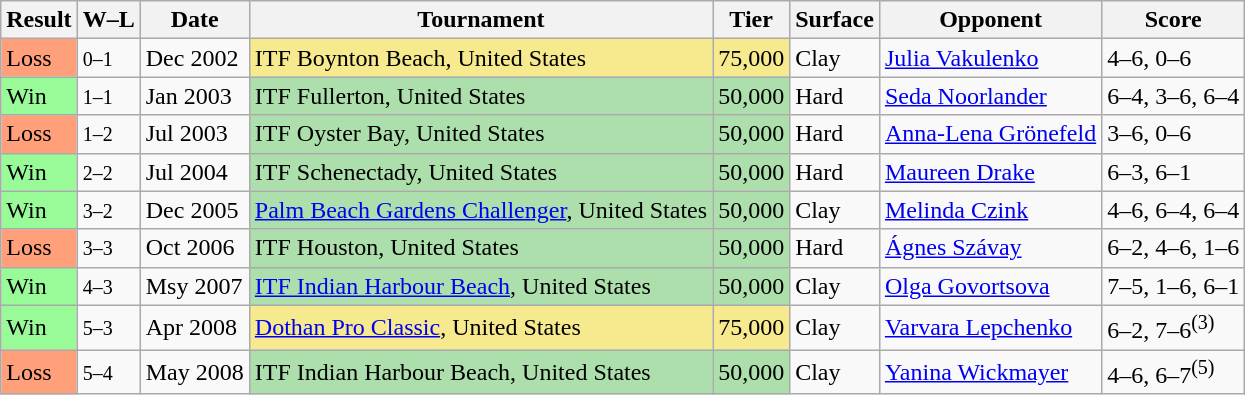<table class="sortable wikitable">
<tr>
<th>Result</th>
<th class="unsortable">W–L</th>
<th>Date</th>
<th>Tournament</th>
<th>Tier</th>
<th>Surface</th>
<th>Opponent</th>
<th class="unsortable">Score</th>
</tr>
<tr>
<td style="background:#ffa07a;">Loss</td>
<td><small>0–1</small></td>
<td>Dec 2002</td>
<td style="background:#f7e98e;">ITF Boynton Beach, United States</td>
<td style="background:#f7e98e;">75,000</td>
<td>Clay</td>
<td> <a href='#'>Julia Vakulenko</a></td>
<td>4–6, 0–6</td>
</tr>
<tr>
<td style="background:#98fb98;">Win</td>
<td><small>1–1</small></td>
<td>Jan 2003</td>
<td style="background:#addfad;">ITF Fullerton, United States</td>
<td style="background:#addfad;">50,000</td>
<td>Hard</td>
<td> <a href='#'>Seda Noorlander</a></td>
<td>6–4, 3–6, 6–4</td>
</tr>
<tr>
<td style="background:#ffa07a;">Loss</td>
<td><small>1–2</small></td>
<td>Jul 2003</td>
<td style="background:#addfad;">ITF Oyster Bay, United States</td>
<td style="background:#addfad;">50,000</td>
<td>Hard</td>
<td> <a href='#'>Anna-Lena Grönefeld</a></td>
<td>3–6, 0–6</td>
</tr>
<tr>
<td style="background:#98fb98;">Win</td>
<td><small>2–2</small></td>
<td>Jul 2004</td>
<td style="background:#addfad;">ITF Schenectady, United States</td>
<td style="background:#addfad;">50,000</td>
<td>Hard</td>
<td> <a href='#'>Maureen Drake</a></td>
<td>6–3, 6–1</td>
</tr>
<tr>
<td style="background:#98fb98;">Win</td>
<td><small>3–2</small></td>
<td>Dec 2005</td>
<td style="background:#addfad;"><a href='#'>Palm Beach Gardens Challenger</a>, United States</td>
<td style="background:#addfad;">50,000</td>
<td>Clay</td>
<td> <a href='#'>Melinda Czink</a></td>
<td>4–6, 6–4, 6–4</td>
</tr>
<tr>
<td style="background:#ffa07a;">Loss</td>
<td><small>3–3</small></td>
<td>Oct 2006</td>
<td style="background:#addfad;">ITF Houston, United States</td>
<td style="background:#addfad;">50,000</td>
<td>Hard</td>
<td> <a href='#'>Ágnes Szávay</a></td>
<td>6–2, 4–6, 1–6</td>
</tr>
<tr>
<td style="background:#98fb98;">Win</td>
<td><small>4–3</small></td>
<td>Msy 2007</td>
<td style="background:#addfad;"><a href='#'>ITF Indian Harbour Beach</a>, United States</td>
<td style="background:#addfad;">50,000</td>
<td>Clay</td>
<td> <a href='#'>Olga Govortsova</a></td>
<td>7–5, 1–6, 6–1</td>
</tr>
<tr>
<td style="background:#98fb98;">Win</td>
<td><small>5–3</small></td>
<td>Apr 2008</td>
<td style="background:#f7e98e;"><a href='#'>Dothan Pro Classic</a>, United States</td>
<td style="background:#f7e98e;">75,000</td>
<td>Clay</td>
<td> <a href='#'>Varvara Lepchenko</a></td>
<td>6–2, 7–6<sup>(3)</sup></td>
</tr>
<tr>
<td style="background:#ffa07a;">Loss</td>
<td><small>5–4</small></td>
<td>May 2008</td>
<td style="background:#addfad;">ITF Indian Harbour Beach, United States</td>
<td style="background:#addfad;">50,000</td>
<td>Clay</td>
<td> <a href='#'>Yanina Wickmayer</a></td>
<td>4–6, 6–7<sup>(5)</sup></td>
</tr>
</table>
